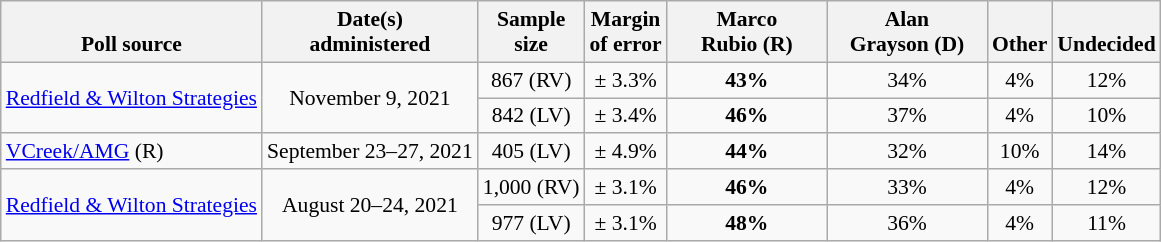<table class="wikitable" style="font-size:90%;text-align:center;">
<tr valign=bottom>
<th>Poll source</th>
<th>Date(s)<br>administered</th>
<th>Sample<br>size</th>
<th>Margin<br>of error</th>
<th style="width:100px;">Marco<br>Rubio (R)</th>
<th style="width:100px;">Alan<br>Grayson (D)</th>
<th>Other</th>
<th>Undecided</th>
</tr>
<tr>
<td style="text-align:left;" rowspan="2"><a href='#'>Redfield & Wilton Strategies</a></td>
<td rowspan="2">November 9, 2021</td>
<td>867 (RV)</td>
<td>± 3.3%</td>
<td><strong>43%</strong></td>
<td>34%</td>
<td>4%</td>
<td>12%</td>
</tr>
<tr>
<td>842 (LV)</td>
<td>± 3.4%</td>
<td><strong>46%</strong></td>
<td>37%</td>
<td>4%</td>
<td>10%</td>
</tr>
<tr>
<td style="text-align:left;"><a href='#'>VCreek/AMG</a> (R)</td>
<td>September 23–27, 2021</td>
<td>405 (LV)</td>
<td>± 4.9%</td>
<td><strong>44%</strong></td>
<td>32%</td>
<td>10%</td>
<td>14%</td>
</tr>
<tr>
<td style="text-align:left;" rowspan="2"><a href='#'>Redfield & Wilton Strategies</a></td>
<td rowspan="2">August 20–24, 2021</td>
<td>1,000 (RV)</td>
<td>± 3.1%</td>
<td><strong>46%</strong></td>
<td>33%</td>
<td>4%</td>
<td>12%</td>
</tr>
<tr>
<td>977 (LV)</td>
<td>± 3.1%</td>
<td><strong>48%</strong></td>
<td>36%</td>
<td>4%</td>
<td>11%</td>
</tr>
</table>
